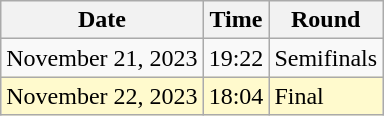<table class="wikitable">
<tr>
<th>Date</th>
<th>Time</th>
<th>Round</th>
</tr>
<tr>
<td>November 21, 2023</td>
<td>19:22</td>
<td>Semifinals</td>
</tr>
<tr style=background:lemonchiffon>
<td>November 22, 2023</td>
<td>18:04</td>
<td>Final</td>
</tr>
</table>
